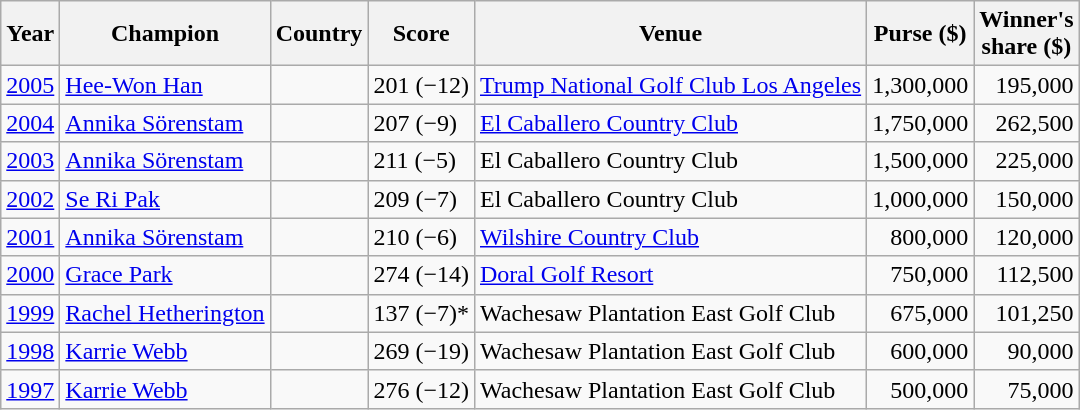<table class="wikitable">
<tr>
<th>Year</th>
<th>Champion</th>
<th>Country</th>
<th>Score</th>
<th>Venue</th>
<th>Purse ($)</th>
<th>Winner's<br>share ($)</th>
</tr>
<tr>
<td><a href='#'>2005</a></td>
<td><a href='#'>Hee-Won Han</a></td>
<td></td>
<td>201 (−12)</td>
<td><a href='#'>Trump National Golf Club Los Angeles</a></td>
<td align=right>1,300,000</td>
<td align=right>195,000</td>
</tr>
<tr>
<td><a href='#'>2004</a></td>
<td><a href='#'>Annika Sörenstam</a></td>
<td></td>
<td>207 (−9)</td>
<td><a href='#'>El Caballero Country Club</a></td>
<td align=right>1,750,000</td>
<td align=right>262,500</td>
</tr>
<tr>
<td><a href='#'>2003</a></td>
<td><a href='#'>Annika Sörenstam</a></td>
<td></td>
<td>211 (−5)</td>
<td>El Caballero Country Club</td>
<td align=right>1,500,000</td>
<td align=right>225,000</td>
</tr>
<tr>
<td><a href='#'>2002</a></td>
<td><a href='#'>Se Ri Pak</a></td>
<td></td>
<td>209 (−7)</td>
<td>El Caballero Country Club</td>
<td align=right>1,000,000</td>
<td align=right>150,000</td>
</tr>
<tr>
<td><a href='#'>2001</a></td>
<td><a href='#'>Annika Sörenstam</a></td>
<td></td>
<td>210 (−6)</td>
<td><a href='#'>Wilshire Country Club</a></td>
<td align=right>800,000</td>
<td align=right>120,000</td>
</tr>
<tr>
<td><a href='#'>2000</a></td>
<td><a href='#'>Grace Park</a></td>
<td></td>
<td>274 (−14)</td>
<td><a href='#'>Doral Golf Resort</a></td>
<td align=right>750,000</td>
<td align=right>112,500</td>
</tr>
<tr>
<td><a href='#'>1999</a></td>
<td><a href='#'>Rachel Hetherington</a></td>
<td></td>
<td>137 (−7)*</td>
<td>Wachesaw Plantation East Golf Club</td>
<td align=right>675,000</td>
<td align=right>101,250</td>
</tr>
<tr>
<td><a href='#'>1998</a></td>
<td><a href='#'>Karrie Webb</a></td>
<td></td>
<td>269 (−19)</td>
<td>Wachesaw Plantation East Golf Club</td>
<td align=right>600,000</td>
<td align=right>90,000</td>
</tr>
<tr>
<td><a href='#'>1997</a></td>
<td><a href='#'>Karrie Webb</a></td>
<td></td>
<td>276 (−12)</td>
<td>Wachesaw Plantation East Golf Club</td>
<td align=right>500,000</td>
<td align=right>75,000</td>
</tr>
</table>
